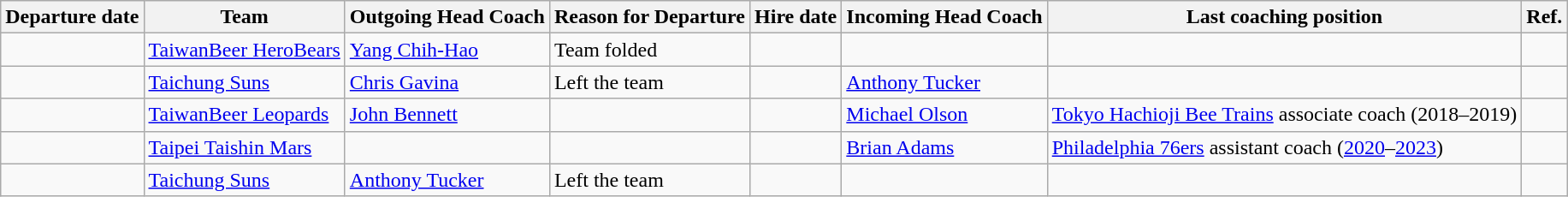<table class="wikitable sortable">
<tr>
<th>Departure date</th>
<th>Team</th>
<th>Outgoing Head Coach</th>
<th>Reason for Departure</th>
<th>Hire date</th>
<th>Incoming Head Coach</th>
<th class="unsortable">Last coaching position</th>
<th class="unsortable">Ref.</th>
</tr>
<tr>
<td></td>
<td><a href='#'>TaiwanBeer HeroBears</a></td>
<td><a href='#'>Yang Chih-Hao</a></td>
<td>Team folded</td>
<td></td>
<td></td>
<td></td>
<td></td>
</tr>
<tr>
<td></td>
<td><a href='#'>Taichung Suns</a></td>
<td><a href='#'>Chris Gavina</a></td>
<td>Left the team</td>
<td></td>
<td><a href='#'>Anthony Tucker</a></td>
<td></td>
<td></td>
</tr>
<tr>
<td></td>
<td><a href='#'>TaiwanBeer Leopards</a></td>
<td><a href='#'>John Bennett</a></td>
<td></td>
<td></td>
<td><a href='#'>Michael Olson</a></td>
<td><a href='#'>Tokyo Hachioji Bee Trains</a> associate coach (2018–2019)</td>
<td></td>
</tr>
<tr>
<td></td>
<td><a href='#'>Taipei Taishin Mars</a></td>
<td></td>
<td></td>
<td></td>
<td><a href='#'>Brian Adams</a></td>
<td><a href='#'>Philadelphia 76ers</a> assistant coach (<a href='#'>2020</a>–<a href='#'>2023</a>)</td>
<td></td>
</tr>
<tr>
<td></td>
<td><a href='#'>Taichung Suns</a></td>
<td><a href='#'>Anthony Tucker</a></td>
<td>Left the team</td>
<td></td>
<td></td>
<td></td>
<td></td>
</tr>
</table>
